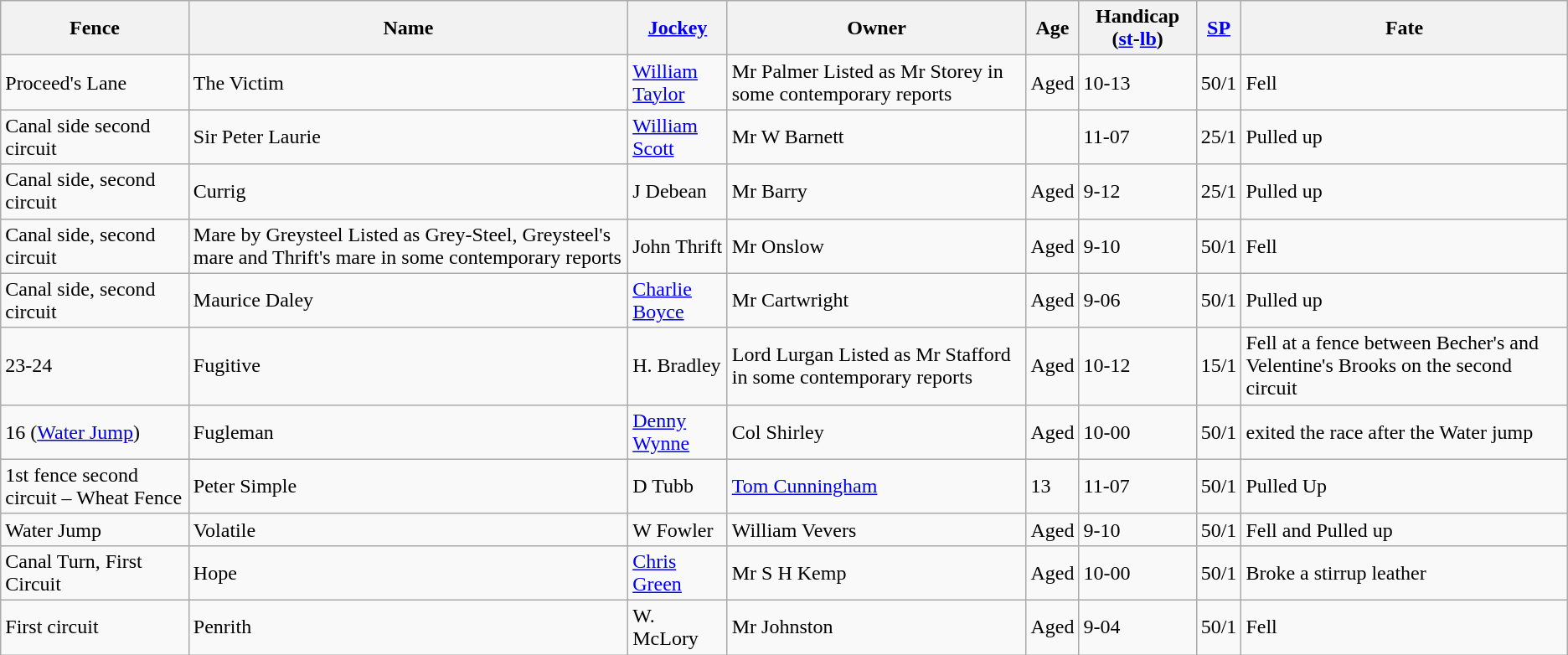<table class="wikitable sortable">
<tr>
<th>Fence</th>
<th>Name</th>
<th><a href='#'>Jockey</a></th>
<th>Owner</th>
<th>Age</th>
<th>Handicap (<a href='#'>st</a>-<a href='#'>lb</a>)</th>
<th><a href='#'>SP</a></th>
<th>Fate</th>
</tr>
<tr>
<td>Proceed's Lane</td>
<td>The Victim</td>
<td><a href='#'>William Taylor</a></td>
<td>Mr Palmer Listed as Mr Storey in some contemporary reports</td>
<td>Aged</td>
<td>10-13</td>
<td>50/1</td>
<td>Fell</td>
</tr>
<tr>
<td>Canal side second circuit</td>
<td>Sir Peter Laurie</td>
<td><a href='#'>William Scott</a></td>
<td>Mr W Barnett</td>
<td></td>
<td>11-07</td>
<td>25/1</td>
<td>Pulled up</td>
</tr>
<tr>
<td>Canal side, second circuit</td>
<td>Currig</td>
<td>J Debean</td>
<td>Mr Barry</td>
<td>Aged</td>
<td>9-12</td>
<td>25/1</td>
<td>Pulled up</td>
</tr>
<tr>
<td>Canal side, second circuit</td>
<td>Mare by Greysteel Listed as Grey-Steel, Greysteel's mare and Thrift's mare in some contemporary reports</td>
<td>John Thrift</td>
<td>Mr Onslow</td>
<td>Aged</td>
<td>9-10</td>
<td>50/1</td>
<td>Fell</td>
</tr>
<tr>
<td>Canal side, second circuit</td>
<td>Maurice Daley</td>
<td><a href='#'>Charlie Boyce</a></td>
<td>Mr Cartwright</td>
<td>Aged</td>
<td>9-06</td>
<td>50/1</td>
<td>Pulled up</td>
</tr>
<tr>
<td>23-24</td>
<td>Fugitive</td>
<td>H. Bradley</td>
<td>Lord Lurgan Listed as Mr Stafford in some contemporary reports</td>
<td>Aged</td>
<td>10-12</td>
<td>15/1</td>
<td>Fell at a fence between Becher's and Velentine's Brooks on the second circuit</td>
</tr>
<tr>
<td>16 (<a href='#'>Water Jump</a>)</td>
<td>Fugleman</td>
<td><a href='#'>Denny Wynne</a></td>
<td>Col Shirley</td>
<td>Aged</td>
<td>10-00</td>
<td>50/1</td>
<td>exited the race after the Water jump</td>
</tr>
<tr>
<td>1st fence second circuit – Wheat Fence</td>
<td>Peter Simple</td>
<td>D Tubb</td>
<td><a href='#'>Tom Cunningham</a></td>
<td>13</td>
<td>11-07</td>
<td>50/1</td>
<td>Pulled Up</td>
</tr>
<tr>
<td>Water Jump</td>
<td>Volatile</td>
<td>W Fowler</td>
<td>William Vevers</td>
<td>Aged</td>
<td>9-10</td>
<td>50/1</td>
<td>Fell and Pulled up</td>
</tr>
<tr>
<td>Canal Turn, First Circuit</td>
<td>Hope</td>
<td><a href='#'>Chris Green</a></td>
<td>Mr S H Kemp</td>
<td>Aged</td>
<td>10-00</td>
<td>50/1</td>
<td>Broke a stirrup leather</td>
</tr>
<tr>
<td>First circuit</td>
<td>Penrith</td>
<td>W. McLory</td>
<td>Mr Johnston</td>
<td>Aged</td>
<td>9-04</td>
<td>50/1</td>
<td>Fell</td>
</tr>
</table>
